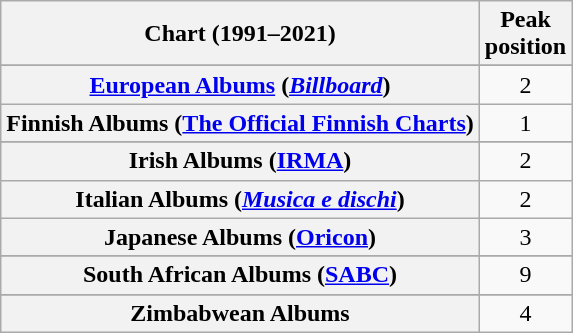<table class="wikitable sortable plainrowheaders">
<tr>
<th>Chart (1991–2021)</th>
<th>Peak<br>position</th>
</tr>
<tr>
</tr>
<tr>
</tr>
<tr>
</tr>
<tr>
</tr>
<tr>
</tr>
<tr>
</tr>
<tr>
</tr>
<tr>
</tr>
<tr>
<th scope="row"><a href='#'>European Albums</a> (<em><a href='#'>Billboard</a></em>)</th>
<td align="center">2</td>
</tr>
<tr>
<th scope="row">Finnish Albums (<a href='#'>The Official Finnish Charts</a>)</th>
<td align="center">1</td>
</tr>
<tr>
</tr>
<tr>
</tr>
<tr>
</tr>
<tr>
<th scope="row">Irish Albums (<a href='#'>IRMA</a>)</th>
<td align="center">2</td>
</tr>
<tr>
<th scope="row">Italian Albums (<em><a href='#'>Musica e dischi</a></em>)</th>
<td align="center">2</td>
</tr>
<tr>
<th scope="row">Japanese Albums (<a href='#'>Oricon</a>)</th>
<td style="text-align:center;">3</td>
</tr>
<tr>
</tr>
<tr>
</tr>
<tr>
</tr>
<tr>
</tr>
<tr>
</tr>
<tr>
</tr>
<tr>
<th scope="row">South African Albums (<a href='#'>SABC</a>)</th>
<td align="center">9</td>
</tr>
<tr>
</tr>
<tr>
</tr>
<tr>
</tr>
<tr>
</tr>
<tr>
</tr>
<tr>
</tr>
<tr>
<th scope="row">Zimbabwean Albums</th>
<td align="center">4</td>
</tr>
</table>
